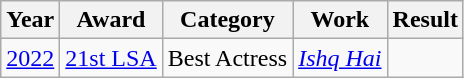<table class="wikitable style">
<tr>
<th>Year</th>
<th>Award</th>
<th>Category</th>
<th>Work</th>
<th>Result</th>
</tr>
<tr>
<td><a href='#'>2022</a></td>
<td><a href='#'>21st LSA</a></td>
<td>Best Actress </td>
<td><em><a href='#'>Ishq Hai</a></em></td>
<td></td>
</tr>
</table>
